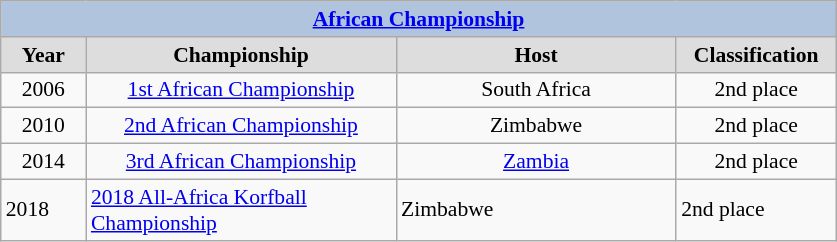<table class="wikitable" style=font-size:90%>
<tr align=center style="background:#B0C4DE;">
<td colspan=4><strong><a href='#'>African Championship</a></strong></td>
</tr>
<tr align=center bgcolor="#dddddd">
<td width=50><strong>Year</strong></td>
<td width=200><strong>Championship</strong></td>
<td width=180><strong>Host</strong></td>
<td width=100><strong>Classification</strong></td>
</tr>
<tr align=center>
<td>2006</td>
<td><a href='#'>1st African Championship</a></td>
<td>South Africa</td>
<td align="center">2nd place</td>
</tr>
<tr align=center>
<td>2010</td>
<td><a href='#'>2nd African Championship</a></td>
<td>Zimbabwe</td>
<td align="center">2nd place</td>
</tr>
<tr align=center>
<td>2014</td>
<td><a href='#'>3rd African Championship</a></td>
<td><a href='#'>Zambia</a></td>
<td align="center">2nd place</td>
</tr>
<tr>
<td>2018</td>
<td><a href='#'>2018 All-Africa Korfball Championship</a></td>
<td>Zimbabwe</td>
<td>2nd place</td>
</tr>
</table>
